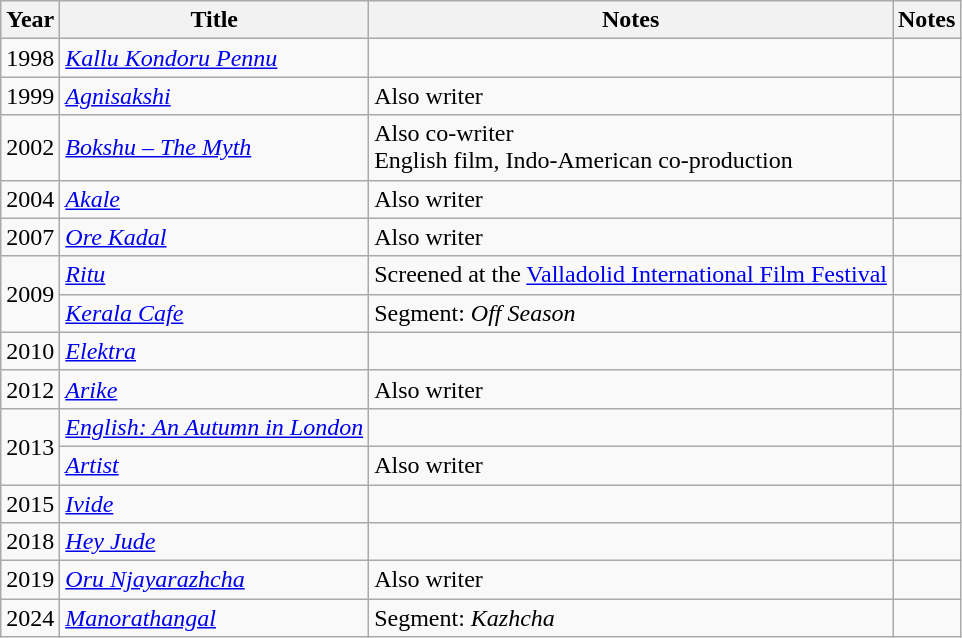<table class="wikitable sortable">
<tr>
<th>Year</th>
<th>Title</th>
<th>Notes</th>
<th class="unsortable">Notes</th>
</tr>
<tr>
<td>1998</td>
<td><em><a href='#'>Kallu Kondoru Pennu</a></em></td>
<td></td>
<td></td>
</tr>
<tr>
<td>1999</td>
<td><em><a href='#'>Agnisakshi</a></em></td>
<td>Also writer</td>
<td></td>
</tr>
<tr>
<td>2002</td>
<td><em><a href='#'>Bokshu – The Myth</a></em></td>
<td>Also co-writer<br>English film, Indo-American co-production</td>
<td></td>
</tr>
<tr>
<td>2004</td>
<td><em><a href='#'>Akale</a></em></td>
<td>Also writer</td>
<td></td>
</tr>
<tr>
<td>2007</td>
<td><em><a href='#'>Ore Kadal</a></em></td>
<td>Also writer</td>
<td></td>
</tr>
<tr>
<td rowspan=2>2009</td>
<td><em><a href='#'>Ritu</a></em></td>
<td>Screened at the <a href='#'>Valladolid International Film Festival</a></td>
<td></td>
</tr>
<tr>
<td><em><a href='#'>Kerala Cafe</a></em></td>
<td>Segment: <em>Off Season</em></td>
<td></td>
</tr>
<tr>
<td>2010</td>
<td><em><a href='#'>Elektra</a></em></td>
<td></td>
<td></td>
</tr>
<tr>
<td>2012</td>
<td><em><a href='#'>Arike</a></em></td>
<td>Also writer</td>
<td></td>
</tr>
<tr>
<td rowspan=2>2013</td>
<td><em><a href='#'>English: An Autumn in London</a></em></td>
<td></td>
<td></td>
</tr>
<tr>
<td><em><a href='#'>Artist</a></em></td>
<td>Also writer</td>
<td></td>
</tr>
<tr>
<td>2015</td>
<td><em><a href='#'>Ivide</a></em></td>
<td></td>
<td></td>
</tr>
<tr>
<td>2018</td>
<td><em><a href='#'>Hey Jude</a></em></td>
<td></td>
<td></td>
</tr>
<tr>
<td>2019</td>
<td><em><a href='#'>Oru Njayarazhcha</a></em></td>
<td>Also writer</td>
<td></td>
</tr>
<tr>
<td>2024</td>
<td><em><a href='#'>Manorathangal</a></em></td>
<td>Segment: <em>Kazhcha</em></td>
<td></td>
</tr>
</table>
